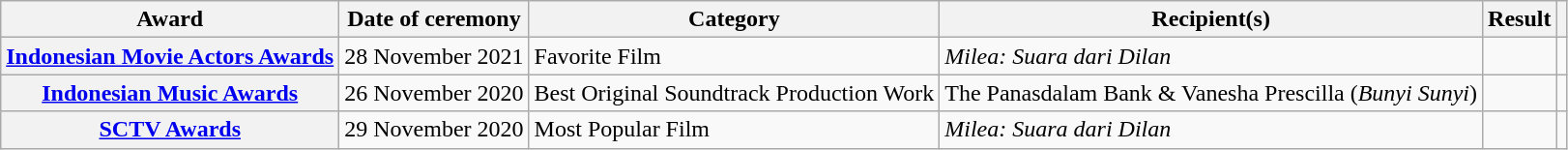<table class="wikitable plainrowheaders sortable">
<tr>
<th scope="col">Award</th>
<th scope="col">Date of ceremony</th>
<th scope="col">Category</th>
<th scope="col">Recipient(s)</th>
<th scope="col">Result</th>
<th scope="col" class="unsortable"></th>
</tr>
<tr>
<th scope="row" rowspan="1"><a href='#'>Indonesian Movie Actors Awards</a></th>
<td>28 November 2021</td>
<td>Favorite Film</td>
<td><em>Milea: Suara dari Dilan</em></td>
<td></td>
<td style="text-align:center"></td>
</tr>
<tr>
<th scope="row" rowspan="1"><a href='#'>Indonesian Music Awards</a></th>
<td>26 November 2020</td>
<td>Best Original Soundtrack Production Work</td>
<td>The Panasdalam Bank & Vanesha Prescilla (<em>Bunyi Sunyi</em>)</td>
<td></td>
<td></td>
</tr>
<tr>
<th scope="row" rowspan="1"><a href='#'>SCTV Awards</a></th>
<td>29 November 2020</td>
<td>Most Popular Film</td>
<td><em>Milea: Suara dari Dilan</em></td>
<td></td>
<td></td>
</tr>
</table>
